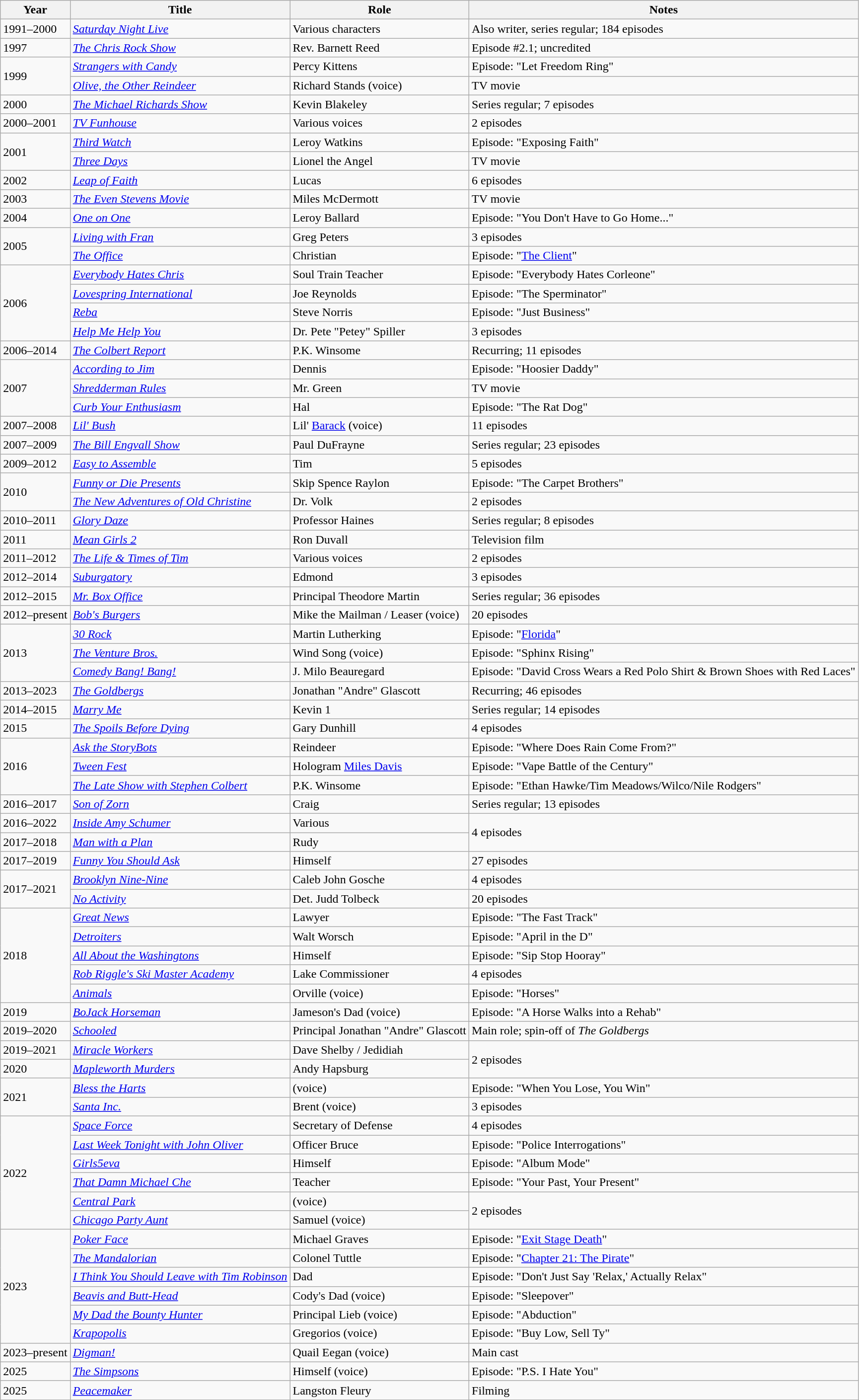<table class="wikitable sortable">
<tr>
<th scope="col">Year</th>
<th scope="col">Title</th>
<th scope="col">Role</th>
<th scope="col" class="unsortable">Notes</th>
</tr>
<tr>
<td>1991–2000</td>
<td><em><a href='#'>Saturday Night Live</a></em></td>
<td>Various characters</td>
<td>Also writer, series regular; 184 episodes</td>
</tr>
<tr>
<td>1997</td>
<td><em><a href='#'>The Chris Rock Show</a></em></td>
<td>Rev. Barnett Reed</td>
<td>Episode #2.1; uncredited</td>
</tr>
<tr>
<td rowspan=2>1999</td>
<td><em><a href='#'>Strangers with Candy</a></em></td>
<td>Percy Kittens</td>
<td>Episode: "Let Freedom Ring"</td>
</tr>
<tr>
<td><em><a href='#'>Olive, the Other Reindeer</a></em></td>
<td>Richard Stands (voice)</td>
<td>TV movie</td>
</tr>
<tr>
<td>2000</td>
<td><em><a href='#'>The Michael Richards Show</a></em></td>
<td>Kevin Blakeley</td>
<td>Series regular; 7 episodes</td>
</tr>
<tr>
<td>2000–2001</td>
<td><em><a href='#'>TV Funhouse</a></em></td>
<td>Various voices</td>
<td>2 episodes</td>
</tr>
<tr>
<td rowspan=2>2001</td>
<td><em><a href='#'>Third Watch</a></em></td>
<td>Leroy Watkins</td>
<td>Episode: "Exposing Faith"</td>
</tr>
<tr>
<td><em><a href='#'>Three Days</a></em></td>
<td>Lionel the Angel</td>
<td>TV movie</td>
</tr>
<tr>
<td>2002</td>
<td><em><a href='#'>Leap of Faith</a></em></td>
<td>Lucas</td>
<td>6 episodes</td>
</tr>
<tr>
<td>2003</td>
<td><em><a href='#'>The Even Stevens Movie</a></em></td>
<td>Miles McDermott</td>
<td>TV movie</td>
</tr>
<tr>
<td>2004</td>
<td><em><a href='#'>One on One</a></em></td>
<td>Leroy Ballard</td>
<td>Episode: "You Don't Have to Go Home..."</td>
</tr>
<tr>
<td rowspan=2>2005</td>
<td><em><a href='#'>Living with Fran</a></em></td>
<td>Greg Peters</td>
<td>3 episodes</td>
</tr>
<tr>
<td><em><a href='#'>The Office</a></em></td>
<td>Christian</td>
<td>Episode: "<a href='#'>The Client</a>"</td>
</tr>
<tr>
<td rowspan=4>2006</td>
<td><em><a href='#'>Everybody Hates Chris</a></em></td>
<td>Soul Train Teacher</td>
<td>Episode: "Everybody Hates Corleone"</td>
</tr>
<tr>
<td><em><a href='#'>Lovespring International</a></em></td>
<td>Joe Reynolds</td>
<td>Episode: "The Sperminator"</td>
</tr>
<tr>
<td><em><a href='#'>Reba</a></em></td>
<td>Steve Norris</td>
<td>Episode: "Just Business"</td>
</tr>
<tr>
<td><em><a href='#'>Help Me Help You</a></em></td>
<td>Dr. Pete "Petey" Spiller</td>
<td>3 episodes</td>
</tr>
<tr>
<td>2006–2014</td>
<td><em><a href='#'>The Colbert Report</a></em></td>
<td>P.K. Winsome</td>
<td>Recurring; 11 episodes</td>
</tr>
<tr>
<td rowspan=3>2007</td>
<td><em><a href='#'>According to Jim</a></em></td>
<td>Dennis</td>
<td>Episode: "Hoosier Daddy"</td>
</tr>
<tr>
<td><em><a href='#'>Shredderman Rules</a></em></td>
<td>Mr. Green</td>
<td>TV movie</td>
</tr>
<tr>
<td><em><a href='#'>Curb Your Enthusiasm</a></em></td>
<td>Hal</td>
<td>Episode: "The Rat Dog"</td>
</tr>
<tr>
<td>2007–2008</td>
<td><em><a href='#'>Lil' Bush</a></em></td>
<td>Lil' <a href='#'>Barack</a> (voice)</td>
<td>11 episodes</td>
</tr>
<tr>
<td>2007–2009</td>
<td><em><a href='#'>The Bill Engvall Show</a></em></td>
<td>Paul DuFrayne</td>
<td>Series regular; 23 episodes</td>
</tr>
<tr>
<td>2009–2012</td>
<td><em><a href='#'>Easy to Assemble</a></em></td>
<td>Tim</td>
<td>5 episodes</td>
</tr>
<tr>
<td rowspan=2>2010</td>
<td><em><a href='#'>Funny or Die Presents</a></em></td>
<td>Skip Spence Raylon</td>
<td>Episode: "The Carpet Brothers"</td>
</tr>
<tr>
<td><em><a href='#'>The New Adventures of Old Christine</a></em></td>
<td>Dr. Volk</td>
<td>2 episodes</td>
</tr>
<tr>
<td>2010–2011</td>
<td><em><a href='#'>Glory Daze</a></em></td>
<td>Professor Haines</td>
<td>Series regular; 8 episodes</td>
</tr>
<tr>
<td>2011</td>
<td><em><a href='#'>Mean Girls 2</a></em></td>
<td>Ron Duvall</td>
<td>Television film</td>
</tr>
<tr>
<td>2011–2012</td>
<td><em><a href='#'>The Life & Times of Tim</a></em></td>
<td>Various voices</td>
<td>2 episodes</td>
</tr>
<tr>
<td>2012–2014</td>
<td><em><a href='#'>Suburgatory</a></em></td>
<td>Edmond</td>
<td>3 episodes</td>
</tr>
<tr>
<td>2012–2015</td>
<td><em><a href='#'>Mr. Box Office</a></em></td>
<td>Principal Theodore Martin</td>
<td>Series regular; 36 episodes</td>
</tr>
<tr>
<td>2012–present</td>
<td><em><a href='#'>Bob's Burgers</a></em></td>
<td>Mike the Mailman / Leaser (voice)</td>
<td>20 episodes</td>
</tr>
<tr>
<td rowspan=3>2013</td>
<td><em><a href='#'>30 Rock</a></em></td>
<td>Martin Lutherking</td>
<td>Episode: "<a href='#'>Florida</a>"</td>
</tr>
<tr>
<td><em><a href='#'>The Venture Bros.</a></em></td>
<td>Wind Song (voice)</td>
<td>Episode: "Sphinx Rising"</td>
</tr>
<tr>
<td><em><a href='#'>Comedy Bang! Bang!</a></em></td>
<td>J. Milo Beauregard</td>
<td>Episode: "David Cross Wears a Red Polo Shirt & Brown Shoes with Red Laces"</td>
</tr>
<tr>
<td>2013–2023</td>
<td><em><a href='#'>The Goldbergs</a></em></td>
<td>Jonathan "Andre" Glascott</td>
<td>Recurring; 46 episodes</td>
</tr>
<tr>
<td>2014–2015</td>
<td><em><a href='#'>Marry Me</a></em></td>
<td>Kevin 1</td>
<td>Series regular; 14 episodes</td>
</tr>
<tr>
<td>2015</td>
<td><em><a href='#'>The Spoils Before Dying</a></em></td>
<td>Gary Dunhill</td>
<td>4 episodes</td>
</tr>
<tr>
<td rowspan=3>2016</td>
<td><em><a href='#'>Ask the StoryBots</a></em></td>
<td>Reindeer</td>
<td>Episode: "Where Does Rain Come From?"</td>
</tr>
<tr>
<td><em><a href='#'>Tween Fest</a></em></td>
<td>Hologram <a href='#'>Miles Davis</a></td>
<td>Episode: "Vape Battle of the Century"</td>
</tr>
<tr>
<td><em><a href='#'>The Late Show with Stephen Colbert</a></em></td>
<td>P.K. Winsome</td>
<td>Episode: "Ethan Hawke/Tim Meadows/Wilco/Nile Rodgers"</td>
</tr>
<tr>
<td>2016–2017</td>
<td><em><a href='#'>Son of Zorn</a></em></td>
<td>Craig</td>
<td>Series regular; 13 episodes</td>
</tr>
<tr>
<td>2016–2022</td>
<td><em><a href='#'>Inside Amy Schumer</a></em></td>
<td>Various</td>
<td rowspan="2">4 episodes</td>
</tr>
<tr>
<td>2017–2018</td>
<td><em><a href='#'>Man with a Plan</a></em></td>
<td>Rudy</td>
</tr>
<tr>
<td>2017–2019</td>
<td><em><a href='#'>Funny You Should Ask</a></em></td>
<td>Himself</td>
<td>27 episodes</td>
</tr>
<tr>
<td rowspan="2">2017–2021</td>
<td><em><a href='#'>Brooklyn Nine-Nine</a></em></td>
<td>Caleb John Gosche</td>
<td>4 episodes</td>
</tr>
<tr>
<td><em><a href='#'>No Activity</a></em></td>
<td>Det. Judd Tolbeck</td>
<td>20 episodes</td>
</tr>
<tr>
<td rowspan=5>2018</td>
<td><em><a href='#'>Great News</a></em></td>
<td>Lawyer</td>
<td>Episode: "The Fast Track"</td>
</tr>
<tr>
<td><em><a href='#'>Detroiters</a></em></td>
<td>Walt Worsch</td>
<td>Episode: "April in the D"</td>
</tr>
<tr>
<td><em><a href='#'>All About the Washingtons</a></em></td>
<td>Himself</td>
<td>Episode: "Sip Stop Hooray"</td>
</tr>
<tr>
<td><em><a href='#'>Rob Riggle's Ski Master Academy</a></em></td>
<td>Lake Commissioner</td>
<td>4 episodes</td>
</tr>
<tr>
<td><em><a href='#'>Animals</a></em></td>
<td>Orville (voice)</td>
<td>Episode: "Horses"</td>
</tr>
<tr>
<td>2019</td>
<td><em><a href='#'>BoJack Horseman</a></em></td>
<td>Jameson's Dad (voice)</td>
<td>Episode: "A Horse Walks into a Rehab"</td>
</tr>
<tr>
<td>2019–2020</td>
<td><em><a href='#'>Schooled</a></em></td>
<td>Principal Jonathan "Andre" Glascott</td>
<td>Main role; spin-off of <em>The Goldbergs</em></td>
</tr>
<tr>
<td>2019–2021</td>
<td><em><a href='#'>Miracle Workers</a></em></td>
<td>Dave Shelby / Jedidiah</td>
<td rowspan="2">2 episodes</td>
</tr>
<tr>
<td>2020</td>
<td><em><a href='#'>Mapleworth Murders</a></em></td>
<td>Andy Hapsburg</td>
</tr>
<tr>
<td rowspan=2>2021</td>
<td><em><a href='#'>Bless the Harts</a></em></td>
<td>(voice)</td>
<td>Episode: "When You Lose, You Win"</td>
</tr>
<tr>
<td><em><a href='#'>Santa Inc.</a></em></td>
<td>Brent (voice)</td>
<td>3 episodes</td>
</tr>
<tr>
<td rowspan=6>2022</td>
<td><em><a href='#'>Space Force</a></em></td>
<td>Secretary of Defense</td>
<td>4 episodes</td>
</tr>
<tr>
<td><em><a href='#'>Last Week Tonight with John Oliver</a></em></td>
<td>Officer Bruce</td>
<td>Episode: "Police Interrogations"</td>
</tr>
<tr>
<td><em><a href='#'>Girls5eva</a></em></td>
<td>Himself</td>
<td>Episode: "Album Mode"</td>
</tr>
<tr>
<td><em><a href='#'>That Damn Michael Che</a></em></td>
<td>Teacher</td>
<td>Episode: "Your Past, Your Present"</td>
</tr>
<tr>
<td><em><a href='#'>Central Park</a></em></td>
<td>(voice)</td>
<td rowspan="2">2 episodes</td>
</tr>
<tr>
<td><em><a href='#'>Chicago Party Aunt</a></em></td>
<td>Samuel (voice)</td>
</tr>
<tr>
<td rowspan=6>2023</td>
<td><em><a href='#'>Poker Face</a></em></td>
<td>Michael Graves</td>
<td>Episode: "<a href='#'>Exit Stage Death</a>"</td>
</tr>
<tr>
<td><em><a href='#'>The Mandalorian</a></em></td>
<td>Colonel Tuttle</td>
<td>Episode: "<a href='#'>Chapter 21: The Pirate</a>"</td>
</tr>
<tr>
<td><em><a href='#'>I Think You Should Leave with Tim Robinson</a></em></td>
<td>Dad</td>
<td>Episode: "Don't Just Say 'Relax,' Actually Relax"</td>
</tr>
<tr>
<td><em><a href='#'>Beavis and Butt-Head</a></em></td>
<td>Cody's Dad (voice)</td>
<td>Episode: "Sleepover"</td>
</tr>
<tr>
<td><em><a href='#'>My Dad the Bounty Hunter</a></em></td>
<td>Principal Lieb (voice)</td>
<td>Episode: "Abduction"</td>
</tr>
<tr>
<td><em><a href='#'>Krapopolis</a></em></td>
<td>Gregorios (voice)</td>
<td>Episode: "Buy Low, Sell Ty"</td>
</tr>
<tr>
<td>2023–present</td>
<td><em><a href='#'>Digman!</a></em></td>
<td>Quail Eegan (voice)</td>
<td>Main cast</td>
</tr>
<tr>
<td>2025</td>
<td><em><a href='#'>The Simpsons</a></em></td>
<td>Himself (voice)</td>
<td>Episode: "P.S. I Hate You"</td>
</tr>
<tr>
<td>2025</td>
<td><em><a href='#'>Peacemaker</a></em></td>
<td>Langston Fleury</td>
<td>Filming</td>
</tr>
<tr>
</tr>
</table>
